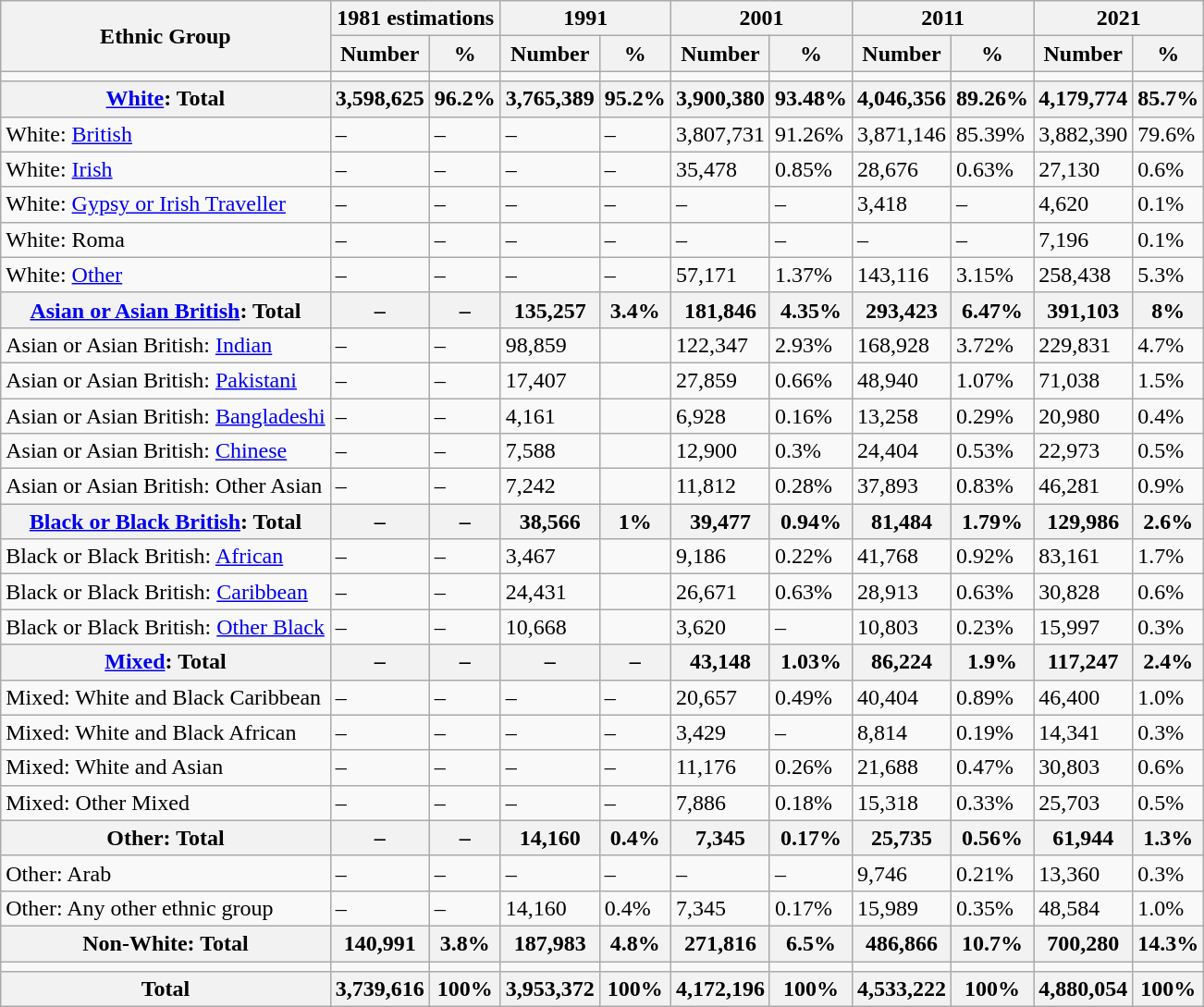<table class="wikitable sortable">
<tr>
<th rowspan="2">Ethnic Group</th>
<th colspan="2">1981 estimations</th>
<th colspan="2">1991</th>
<th colspan="2">2001</th>
<th colspan="2">2011</th>
<th colspan="2">2021</th>
</tr>
<tr>
<th>Number</th>
<th>%</th>
<th>Number</th>
<th>%</th>
<th>Number</th>
<th>%</th>
<th>Number</th>
<th>%</th>
<th>Number</th>
<th>%</th>
</tr>
<tr>
<td></td>
<td></td>
<td></td>
<td></td>
<td></td>
<td></td>
<td></td>
<td></td>
<td></td>
<td></td>
<td></td>
</tr>
<tr>
<th><a href='#'>White</a>: Total</th>
<th>3,598,625</th>
<th>96.2%</th>
<th>3,765,389</th>
<th>95.2%</th>
<th>3,900,380</th>
<th>93.48%</th>
<th>4,046,356</th>
<th>89.26%</th>
<th>4,179,774</th>
<th>85.7%</th>
</tr>
<tr>
<td>White: <a href='#'>British</a></td>
<td>–</td>
<td>–</td>
<td>–</td>
<td>–</td>
<td>3,807,731</td>
<td>91.26%</td>
<td>3,871,146</td>
<td>85.39%</td>
<td>3,882,390</td>
<td>79.6%</td>
</tr>
<tr>
<td>White: <a href='#'>Irish</a></td>
<td>–</td>
<td>–</td>
<td>–</td>
<td>–</td>
<td>35,478</td>
<td>0.85%</td>
<td>28,676</td>
<td>0.63%</td>
<td>27,130</td>
<td>0.6%</td>
</tr>
<tr>
<td>White: <a href='#'>Gypsy or Irish Traveller</a></td>
<td>–</td>
<td>–</td>
<td>–</td>
<td>–</td>
<td>–</td>
<td>–</td>
<td>3,418</td>
<td>–</td>
<td>4,620</td>
<td>0.1%</td>
</tr>
<tr>
<td>White: Roma</td>
<td>–</td>
<td>–</td>
<td>–</td>
<td>–</td>
<td>–</td>
<td>–</td>
<td>–</td>
<td>–</td>
<td>7,196</td>
<td>0.1%</td>
</tr>
<tr>
<td>White: <a href='#'>Other</a></td>
<td>–</td>
<td>–</td>
<td>–</td>
<td>–</td>
<td>57,171</td>
<td>1.37%</td>
<td>143,116</td>
<td>3.15%</td>
<td>258,438</td>
<td>5.3%</td>
</tr>
<tr>
<th><a href='#'>Asian or Asian British</a>: Total</th>
<th>–</th>
<th>–</th>
<th>135,257</th>
<th>3.4%</th>
<th>181,846</th>
<th>4.35%</th>
<th>293,423</th>
<th>6.47%</th>
<th>391,103</th>
<th>8%</th>
</tr>
<tr>
<td>Asian or Asian British: <a href='#'>Indian</a></td>
<td>–</td>
<td>–</td>
<td>98,859</td>
<td></td>
<td>122,347</td>
<td>2.93%</td>
<td>168,928</td>
<td>3.72%</td>
<td>229,831</td>
<td>4.7%</td>
</tr>
<tr>
<td>Asian or Asian British: <a href='#'>Pakistani</a></td>
<td>–</td>
<td>–</td>
<td>17,407</td>
<td></td>
<td>27,859</td>
<td>0.66%</td>
<td>48,940</td>
<td>1.07%</td>
<td>71,038</td>
<td>1.5%</td>
</tr>
<tr>
<td>Asian or Asian British: <a href='#'>Bangladeshi</a></td>
<td>–</td>
<td>–</td>
<td>4,161</td>
<td></td>
<td>6,928</td>
<td>0.16%</td>
<td>13,258</td>
<td>0.29%</td>
<td>20,980</td>
<td>0.4%</td>
</tr>
<tr>
<td>Asian or Asian British: <a href='#'>Chinese</a></td>
<td>–</td>
<td>–</td>
<td>7,588</td>
<td></td>
<td>12,900</td>
<td>0.3%</td>
<td>24,404</td>
<td>0.53%</td>
<td>22,973</td>
<td>0.5%</td>
</tr>
<tr>
<td>Asian or Asian British: Other Asian</td>
<td>–</td>
<td>–</td>
<td>7,242</td>
<td></td>
<td>11,812</td>
<td>0.28%</td>
<td>37,893</td>
<td>0.83%</td>
<td>46,281</td>
<td>0.9%</td>
</tr>
<tr>
<th><a href='#'>Black or Black British</a>: Total</th>
<th>–</th>
<th>–</th>
<th>38,566</th>
<th>1%</th>
<th>39,477</th>
<th>0.94%</th>
<th>81,484</th>
<th>1.79%</th>
<th>129,986</th>
<th>2.6%</th>
</tr>
<tr>
<td>Black or Black British: <a href='#'>African</a></td>
<td>–</td>
<td>–</td>
<td>3,467</td>
<td></td>
<td>9,186</td>
<td>0.22%</td>
<td>41,768</td>
<td>0.92%</td>
<td>83,161</td>
<td>1.7%</td>
</tr>
<tr>
<td>Black or Black British: <a href='#'>Caribbean</a></td>
<td>–</td>
<td>–</td>
<td>24,431</td>
<td></td>
<td>26,671</td>
<td>0.63%</td>
<td>28,913</td>
<td>0.63%</td>
<td>30,828</td>
<td>0.6%</td>
</tr>
<tr>
<td>Black or Black British: <a href='#'>Other Black</a></td>
<td>–</td>
<td>–</td>
<td>10,668</td>
<td></td>
<td>3,620</td>
<td>–</td>
<td>10,803</td>
<td>0.23%</td>
<td>15,997</td>
<td>0.3%</td>
</tr>
<tr>
<th><a href='#'>Mixed</a>: Total</th>
<th>–</th>
<th>–</th>
<th>–</th>
<th>–</th>
<th>43,148</th>
<th>1.03%</th>
<th>86,224</th>
<th>1.9%</th>
<th>117,247</th>
<th>2.4%</th>
</tr>
<tr>
<td>Mixed: White and Black Caribbean</td>
<td>–</td>
<td>–</td>
<td>–</td>
<td>–</td>
<td>20,657</td>
<td>0.49%</td>
<td>40,404</td>
<td>0.89%</td>
<td>46,400</td>
<td>1.0%</td>
</tr>
<tr>
<td>Mixed: White and Black African</td>
<td>–</td>
<td>–</td>
<td>–</td>
<td>–</td>
<td>3,429</td>
<td>–</td>
<td>8,814</td>
<td>0.19%</td>
<td>14,341</td>
<td>0.3%</td>
</tr>
<tr>
<td>Mixed: White and Asian</td>
<td>–</td>
<td>–</td>
<td>–</td>
<td>–</td>
<td>11,176</td>
<td>0.26%</td>
<td>21,688</td>
<td>0.47%</td>
<td>30,803</td>
<td>0.6%</td>
</tr>
<tr>
<td>Mixed: Other Mixed</td>
<td>–</td>
<td>–</td>
<td>–</td>
<td>–</td>
<td>7,886</td>
<td>0.18%</td>
<td>15,318</td>
<td>0.33%</td>
<td>25,703</td>
<td>0.5%</td>
</tr>
<tr>
<th>Other: Total</th>
<th>–</th>
<th>–</th>
<th>14,160</th>
<th>0.4%</th>
<th>7,345</th>
<th>0.17%</th>
<th>25,735</th>
<th>0.56%</th>
<th>61,944</th>
<th>1.3%</th>
</tr>
<tr>
<td>Other: Arab</td>
<td>–</td>
<td>–</td>
<td>–</td>
<td>–</td>
<td>–</td>
<td>–</td>
<td>9,746</td>
<td>0.21%</td>
<td>13,360</td>
<td>0.3%</td>
</tr>
<tr>
<td>Other: Any other ethnic group</td>
<td>–</td>
<td>–</td>
<td>14,160</td>
<td>0.4%</td>
<td>7,345</td>
<td>0.17%</td>
<td>15,989</td>
<td>0.35%</td>
<td>48,584</td>
<td>1.0%</td>
</tr>
<tr>
<th>Non-White: Total</th>
<th>140,991</th>
<th>3.8%</th>
<th>187,983</th>
<th>4.8%</th>
<th>271,816</th>
<th>6.5%</th>
<th>486,866</th>
<th>10.7%</th>
<th>700,280</th>
<th>14.3%</th>
</tr>
<tr>
<td></td>
<td></td>
<td></td>
<td></td>
<td></td>
<td></td>
<td></td>
<td></td>
<td></td>
<td></td>
<td></td>
</tr>
<tr>
<th>Total</th>
<th>3,739,616</th>
<th>100%</th>
<th>3,953,372</th>
<th>100%</th>
<th>4,172,196</th>
<th>100%</th>
<th>4,533,222</th>
<th>100%</th>
<th>4,880,054</th>
<th>100%</th>
</tr>
</table>
